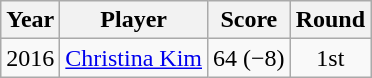<table class="wikitable">
<tr>
<th>Year</th>
<th>Player</th>
<th>Score</th>
<th>Round</th>
</tr>
<tr>
<td>2016</td>
<td><a href='#'>Christina Kim</a></td>
<td>64 (−8)</td>
<td align=center>1st</td>
</tr>
</table>
